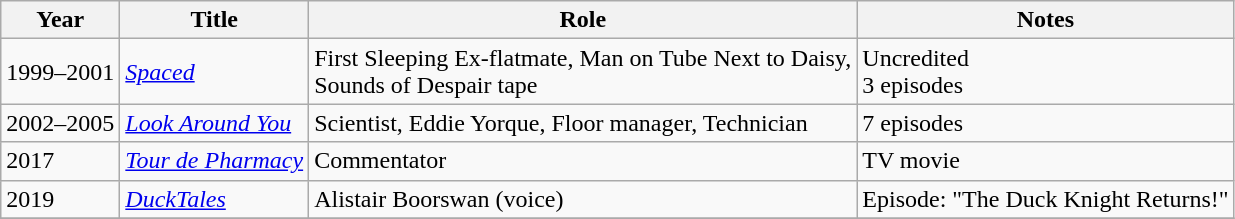<table class="wikitable">
<tr>
<th>Year</th>
<th>Title</th>
<th>Role</th>
<th>Notes</th>
</tr>
<tr>
<td>1999–2001</td>
<td><em><a href='#'>Spaced</a></em></td>
<td>First Sleeping Ex-flatmate, Man on Tube Next to Daisy,<br>Sounds of Despair tape</td>
<td>Uncredited<br>3 episodes</td>
</tr>
<tr>
<td>2002–2005</td>
<td><em><a href='#'>Look Around You</a></em></td>
<td>Scientist, Eddie Yorque, Floor manager, Technician</td>
<td>7 episodes</td>
</tr>
<tr>
<td>2017</td>
<td><em><a href='#'>Tour de Pharmacy</a></em></td>
<td>Commentator</td>
<td>TV movie</td>
</tr>
<tr>
<td>2019</td>
<td><em><a href='#'>DuckTales</a></em></td>
<td>Alistair Boorswan (voice)</td>
<td>Episode: "The Duck Knight Returns!"</td>
</tr>
<tr>
</tr>
</table>
